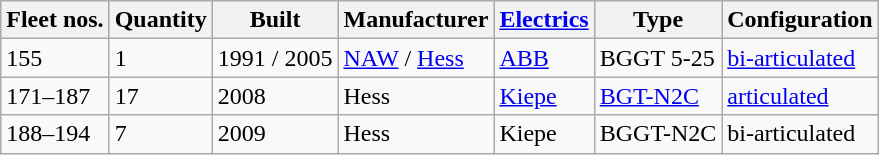<table class="wikitable sortable">
<tr style="background:#E0E0E0;">
<th>Fleet nos.</th>
<th>Quantity</th>
<th>Built</th>
<th>Manufacturer</th>
<th><a href='#'>Electrics</a></th>
<th>Type</th>
<th>Configuration</th>
</tr>
<tr>
<td>155</td>
<td>1</td>
<td>1991 / 2005</td>
<td><a href='#'>NAW</a> / <a href='#'>Hess</a></td>
<td><a href='#'>ABB</a></td>
<td>BGGT 5-25</td>
<td><a href='#'>bi-articulated</a></td>
</tr>
<tr>
<td>171–187</td>
<td>17</td>
<td>2008</td>
<td>Hess</td>
<td><a href='#'>Kiepe</a></td>
<td><a href='#'>BGT-N2C</a></td>
<td><a href='#'>articulated</a></td>
</tr>
<tr>
<td>188–194</td>
<td>7</td>
<td>2009</td>
<td>Hess</td>
<td>Kiepe</td>
<td>BGGT-N2C</td>
<td>bi-articulated</td>
</tr>
</table>
